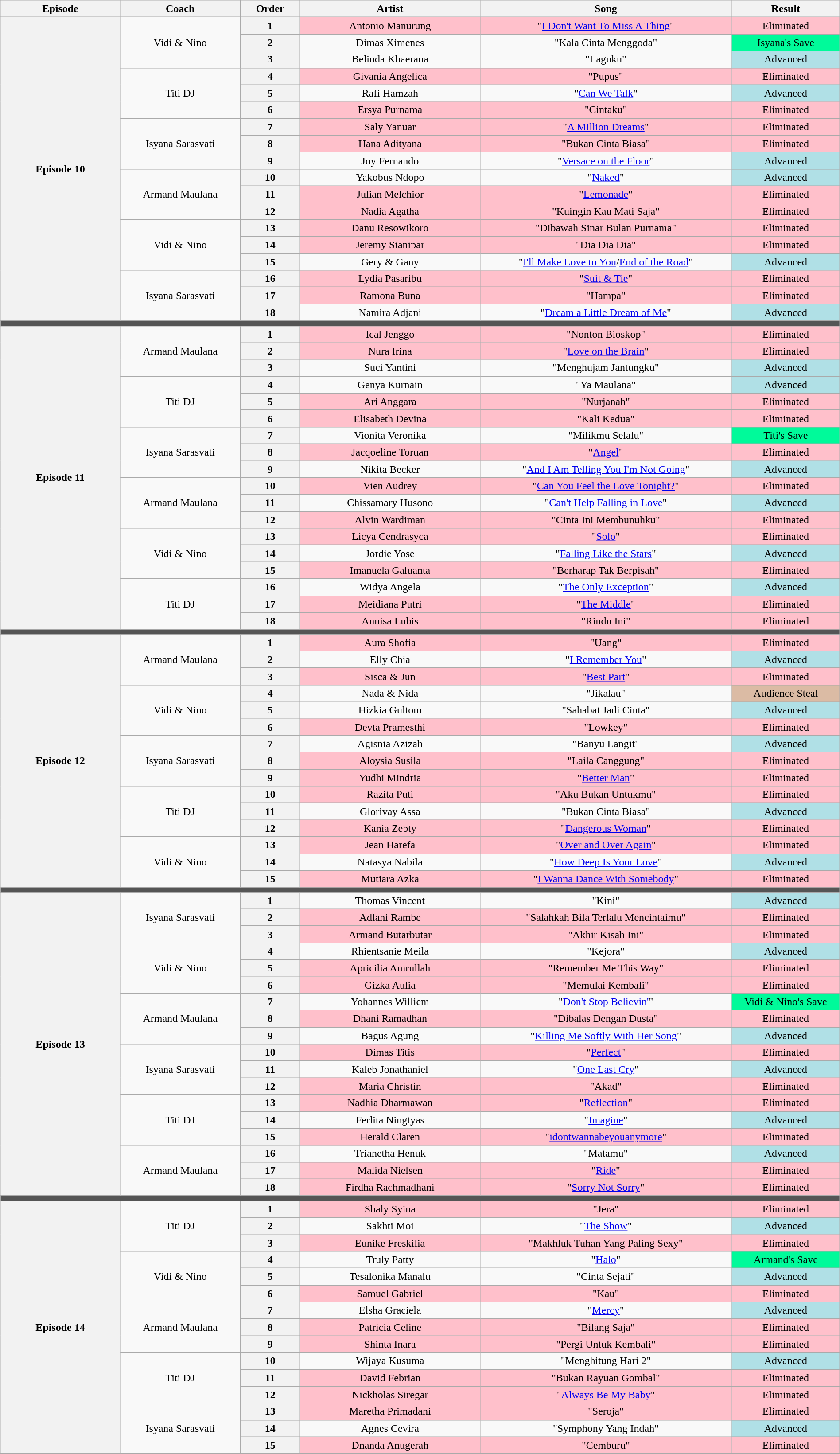<table class="wikitable" style="text-align: center; width:100%;">
<tr>
<th style="width:10%;">Episode</th>
<th style="width:10%;">Coach</th>
<th style="width:05%;">Order</th>
<th style="width:15%;">Artist</th>
<th style="width:21%;">Song</th>
<th style="width:9%;">Result</th>
</tr>
<tr>
<th rowspan="18">Episode 10<br><small></small></th>
<td rowspan=3>Vidi & Nino</td>
<th>1</th>
<td style="background:pink;">Antonio Manurung</td>
<td style="background:pink;">"<a href='#'>I Don't Want To Miss A Thing</a>"</td>
<td style="background:pink;">Eliminated</td>
</tr>
<tr>
<th>2</th>
<td>Dimas Ximenes</td>
<td>"Kala Cinta Menggoda"</td>
<td style="background:#00fa9a;">Isyana's Save</td>
</tr>
<tr>
<th>3</th>
<td>Belinda Khaerana</td>
<td>"Laguku"</td>
<td style="background:#b0e0e6;">Advanced</td>
</tr>
<tr>
<td rowspan=3>Titi DJ</td>
<th>4</th>
<td style="background:pink;">Givania Angelica</td>
<td style="background:pink;">"Pupus"</td>
<td style="background:pink;">Eliminated</td>
</tr>
<tr>
<th>5</th>
<td>Rafi Hamzah</td>
<td>"<a href='#'>Can We Talk</a>"</td>
<td style="background:#b0e0e6;">Advanced</td>
</tr>
<tr>
<th>6</th>
<td style="background:pink;">Ersya Purnama</td>
<td style="background:pink;">"Cintaku"</td>
<td style="background:pink;">Eliminated</td>
</tr>
<tr>
<td rowspan=3>Isyana Sarasvati</td>
<th>7</th>
<td style="background:pink;">Saly Yanuar</td>
<td style="background:pink;">"<a href='#'>A Million Dreams</a>"</td>
<td style="background:pink;">Eliminated</td>
</tr>
<tr>
<th>8</th>
<td style="background:pink;">Hana Adityana</td>
<td style="background:pink;">"Bukan Cinta Biasa"</td>
<td style="background:pink;">Eliminated</td>
</tr>
<tr>
<th>9</th>
<td>Joy Fernando</td>
<td>"<a href='#'>Versace on the Floor</a>"</td>
<td style="background:#b0e0e6;">Advanced</td>
</tr>
<tr>
<td rowspan=3>Armand Maulana</td>
<th>10</th>
<td>Yakobus Ndopo</td>
<td>"<a href='#'>Naked</a>"</td>
<td style="background:#b0e0e6;">Advanced</td>
</tr>
<tr>
<th>11</th>
<td style="background:pink;">Julian Melchior</td>
<td style="background:pink;">"<a href='#'>Lemonade</a>"</td>
<td style="background:pink;">Eliminated</td>
</tr>
<tr>
<th>12</th>
<td style="background:pink;">Nadia Agatha</td>
<td style="background:pink;">"Kuingin Kau Mati Saja"</td>
<td style="background:pink;">Eliminated</td>
</tr>
<tr>
<td rowspan=3>Vidi & Nino</td>
<th>13</th>
<td style="background:pink;">Danu Resowikoro</td>
<td style="background:pink;">"Dibawah Sinar Bulan Purnama"</td>
<td style="background:pink;">Eliminated</td>
</tr>
<tr>
<th>14</th>
<td style="background:pink;">Jeremy Sianipar</td>
<td style="background:pink;">"Dia Dia Dia"</td>
<td style="background:pink;">Eliminated</td>
</tr>
<tr>
<th>15</th>
<td>Gery & Gany</td>
<td>"<a href='#'>I'll Make Love to You</a>/<a href='#'>End of the Road</a>"</td>
<td style="background:#b0e0e6;">Advanced</td>
</tr>
<tr>
<td rowspan=3>Isyana Sarasvati</td>
<th>16</th>
<td style="background:pink;">Lydia Pasaribu</td>
<td style="background:pink;">"<a href='#'>Suit & Tie</a>"</td>
<td style="background:pink;">Eliminated</td>
</tr>
<tr>
<th>17</th>
<td style="background:pink;">Ramona Buna</td>
<td style="background:pink;">"Hampa"</td>
<td style="background:pink;">Eliminated</td>
</tr>
<tr>
<th>18</th>
<td>Namira Adjani</td>
<td>"<a href='#'>Dream a Little Dream of Me</a>"</td>
<td style="background:#b0e0e6;">Advanced</td>
</tr>
<tr>
<td colspan="11" style="background:#555;"></td>
</tr>
<tr>
<th rowspan="18">Episode 11<br><small></small></th>
<td rowspan=3>Armand Maulana</td>
<th>1</th>
<td style="background:pink;">Ical Jenggo</td>
<td style="background:pink;">"Nonton Bioskop"</td>
<td style="background:pink;">Eliminated</td>
</tr>
<tr>
<th>2</th>
<td style="background:pink;">Nura Irina</td>
<td style="background:pink;">"<a href='#'>Love on the Brain</a>"</td>
<td style="background:pink;">Eliminated</td>
</tr>
<tr>
<th>3</th>
<td>Suci Yantini</td>
<td>"Menghujam Jantungku"</td>
<td style="background:#b0e0e6;">Advanced</td>
</tr>
<tr>
<td rowspan=3>Titi DJ</td>
<th>4</th>
<td>Genya Kurnain</td>
<td>"Ya Maulana"</td>
<td style="background:#b0e0e6;">Advanced</td>
</tr>
<tr>
<th>5</th>
<td style="background:pink;">Ari Anggara</td>
<td style="background:pink;">"Nurjanah"</td>
<td style="background:pink;">Eliminated</td>
</tr>
<tr>
<th>6</th>
<td style="background:pink;">Elisabeth Devina</td>
<td style="background:pink;">"Kali Kedua"</td>
<td style="background:pink;">Eliminated</td>
</tr>
<tr>
<td rowspan=3>Isyana Sarasvati</td>
<th>7</th>
<td>Vionita Veronika</td>
<td>"Milikmu Selalu"</td>
<td style="background:#00fa9a;">Titi's Save</td>
</tr>
<tr>
<th>8</th>
<td style="background:pink;">Jacqoeline Toruan</td>
<td style="background:pink;">"<a href='#'>Angel</a>"</td>
<td style="background:pink;">Eliminated</td>
</tr>
<tr>
<th>9</th>
<td>Nikita Becker</td>
<td>"<a href='#'>And I Am Telling You I'm Not Going</a>"</td>
<td style="background:#b0e0e6;">Advanced</td>
</tr>
<tr>
<td rowspan=3>Armand Maulana</td>
<th>10</th>
<td style="background:pink;">Vien Audrey</td>
<td style="background:pink;">"<a href='#'>Can You Feel the Love Tonight?</a>"</td>
<td style="background:pink;">Eliminated</td>
</tr>
<tr>
<th>11</th>
<td>Chissamary Husono</td>
<td>"<a href='#'>Can't Help Falling in Love</a>"</td>
<td style="background:#b0e0e6;">Advanced</td>
</tr>
<tr>
<th>12</th>
<td style="background:pink;">Alvin Wardiman</td>
<td style="background:pink;">"Cinta Ini Membunuhku"</td>
<td style="background:pink;">Eliminated</td>
</tr>
<tr>
<td rowspan=3>Vidi & Nino</td>
<th>13</th>
<td style="background:pink;">Licya Cendrasyca</td>
<td style="background:pink;">"<a href='#'>Solo</a>"</td>
<td style="background:pink;">Eliminated</td>
</tr>
<tr>
<th>14</th>
<td>Jordie Yose</td>
<td>"<a href='#'>Falling Like the Stars</a>"</td>
<td style="background:#b0e0e6;">Advanced</td>
</tr>
<tr>
<th>15</th>
<td style="background:pink;">Imanuela Galuanta</td>
<td style="background:pink;">"Berharap Tak Berpisah"</td>
<td style="background:pink;">Eliminated</td>
</tr>
<tr>
<td rowspan=3>Titi DJ</td>
<th>16</th>
<td>Widya Angela</td>
<td>"<a href='#'>The Only Exception</a>"</td>
<td style="background:#b0e0e6;">Advanced</td>
</tr>
<tr>
<th>17</th>
<td style="background:pink;">Meidiana Putri</td>
<td style="background:pink;">"<a href='#'>The Middle</a>"</td>
<td style="background:pink;">Eliminated</td>
</tr>
<tr>
<th>18</th>
<td style="background:pink;">Annisa Lubis</td>
<td style="background:pink;">"Rindu Ini"</td>
<td style="background:pink;">Eliminated</td>
</tr>
<tr>
<td colspan="11" style="background:#555;"></td>
</tr>
<tr>
<th rowspan="15">Episode 12<br><small></small></th>
<td rowspan=3>Armand Maulana</td>
<th>1</th>
<td style="background:pink;">Aura Shofia</td>
<td style="background:pink;">"Uang"</td>
<td style="background:pink;">Eliminated</td>
</tr>
<tr>
<th>2</th>
<td>Elly Chia</td>
<td>"<a href='#'>I Remember You</a>"</td>
<td style="background:#b0e0e6;">Advanced</td>
</tr>
<tr>
<th>3</th>
<td style="background:pink;">Sisca & Jun</td>
<td style="background:pink;">"<a href='#'>Best Part</a>"</td>
<td style="background:pink;">Eliminated</td>
</tr>
<tr>
<td rowspan=3>Vidi & Nino</td>
<th>4</th>
<td>Nada & Nida</td>
<td>"Jikalau"</td>
<td style="background:#dbbba4;">Audience Steal</td>
</tr>
<tr>
<th>5</th>
<td>Hizkia Gultom</td>
<td>"Sahabat Jadi Cinta"</td>
<td style="background:#b0e0e6;">Advanced</td>
</tr>
<tr>
<th>6</th>
<td style="background:pink;">Devta Pramesthi</td>
<td style="background:pink;">"Lowkey"</td>
<td style="background:pink;">Eliminated</td>
</tr>
<tr>
<td rowspan=3>Isyana Sarasvati</td>
<th>7</th>
<td>Agisnia Azizah</td>
<td>"Banyu Langit"</td>
<td style="background:#b0e0e6;">Advanced</td>
</tr>
<tr>
<th>8</th>
<td style="background:pink;">Aloysia Susila</td>
<td style="background:pink;">"Laila Canggung"</td>
<td style="background:pink;">Eliminated</td>
</tr>
<tr>
<th>9</th>
<td style="background:pink;">Yudhi Mindria</td>
<td style="background:pink;">"<a href='#'>Better Man</a>"</td>
<td style="background:pink;">Eliminated</td>
</tr>
<tr>
<td rowspan=3>Titi DJ</td>
<th>10</th>
<td style="background:pink;">Razita Puti</td>
<td style="background:pink;">"Aku Bukan Untukmu"</td>
<td style="background:pink;">Eliminated</td>
</tr>
<tr>
<th>11</th>
<td>Glorivay Assa</td>
<td>"Bukan Cinta Biasa"</td>
<td style="background:#b0e0e6;">Advanced</td>
</tr>
<tr>
<th>12</th>
<td style="background:pink;">Kania Zepty</td>
<td style="background:pink;">"<a href='#'>Dangerous Woman</a>"</td>
<td style="background:pink;">Eliminated</td>
</tr>
<tr>
<td rowspan=3>Vidi & Nino</td>
<th>13</th>
<td style="background:pink;">Jean Harefa</td>
<td style="background:pink;">"<a href='#'>Over and Over Again</a>"</td>
<td style="background:pink;">Eliminated</td>
</tr>
<tr>
<th>14</th>
<td>Natasya Nabila</td>
<td>"<a href='#'>How Deep Is Your Love</a>"</td>
<td style="background:#b0e0e6;">Advanced</td>
</tr>
<tr>
<th>15</th>
<td style="background:pink;">Mutiara Azka</td>
<td style="background:pink;">"<a href='#'>I Wanna Dance With Somebody</a>"</td>
<td style="background:pink;">Eliminated</td>
</tr>
<tr>
<td colspan="11" style="background:#555;"></td>
</tr>
<tr>
<th rowspan="18">Episode 13<br><small></small></th>
<td rowspan=3>Isyana Sarasvati</td>
<th>1</th>
<td>Thomas Vincent</td>
<td>"Kini"</td>
<td style="background:#b0e0e6;">Advanced</td>
</tr>
<tr>
<th>2</th>
<td style="background:pink;">Adlani Rambe</td>
<td style="background:pink;">"Salahkah Bila Terlalu Mencintaimu"</td>
<td style="background:pink;">Eliminated</td>
</tr>
<tr>
<th>3</th>
<td style="background:pink;">Armand Butarbutar</td>
<td style="background:pink;">"Akhir Kisah Ini"</td>
<td style="background:pink;">Eliminated</td>
</tr>
<tr>
<td rowspan=3>Vidi & Nino</td>
<th>4</th>
<td>Rhientsanie Meila</td>
<td>"Kejora"</td>
<td style="background:#b0e0e6;">Advanced</td>
</tr>
<tr>
<th>5</th>
<td style="background:pink;">Apricilia Amrullah</td>
<td style="background:pink;">"Remember Me This Way"</td>
<td style="background:pink;">Eliminated</td>
</tr>
<tr>
<th>6</th>
<td style="background:pink;">Gizka Aulia</td>
<td style="background:pink;">"Memulai Kembali"</td>
<td style="background:pink;">Eliminated</td>
</tr>
<tr>
<td rowspan=3>Armand Maulana</td>
<th>7</th>
<td>Yohannes Williem</td>
<td>"<a href='#'>Don't Stop Believin'</a>"</td>
<td style="background:#00fa9a;">Vidi & Nino's Save</td>
</tr>
<tr>
<th>8</th>
<td style="background:pink;">Dhani Ramadhan</td>
<td style="background:pink;">"Dibalas Dengan Dusta"</td>
<td style="background:pink;">Eliminated</td>
</tr>
<tr>
<th>9</th>
<td>Bagus Agung</td>
<td>"<a href='#'>Killing Me Softly With Her Song</a>"</td>
<td style="background:#b0e0e6;">Advanced</td>
</tr>
<tr>
<td rowspan=3>Isyana Sarasvati</td>
<th>10</th>
<td style="background:pink;">Dimas Titis</td>
<td style="background:pink;">"<a href='#'>Perfect</a>"</td>
<td style="background:pink;">Eliminated</td>
</tr>
<tr>
<th>11</th>
<td>Kaleb Jonathaniel</td>
<td>"<a href='#'>One Last Cry</a>"</td>
<td style="background:#b0e0e6;">Advanced</td>
</tr>
<tr>
<th>12</th>
<td style="background:pink;">Maria Christin</td>
<td style="background:pink;">"Akad"</td>
<td style="background:pink;">Eliminated</td>
</tr>
<tr>
<td rowspan=3>Titi DJ</td>
<th>13</th>
<td style="background:pink;">Nadhia Dharmawan</td>
<td style="background:pink;">"<a href='#'>Reflection</a>"</td>
<td style="background:pink;">Eliminated</td>
</tr>
<tr>
<th>14</th>
<td>Ferlita Ningtyas</td>
<td>"<a href='#'>Imagine</a>"</td>
<td style="background:#b0e0e6;">Advanced</td>
</tr>
<tr>
<th>15</th>
<td style="background:pink;">Herald Claren</td>
<td style="background:pink;">"<a href='#'>idontwannabeyouanymore</a>"</td>
<td style="background:pink;">Eliminated</td>
</tr>
<tr>
<td rowspan=3>Armand Maulana</td>
<th>16</th>
<td>Trianetha Henuk</td>
<td>"Matamu"</td>
<td style="background:#b0e0e6;">Advanced</td>
</tr>
<tr>
<th>17</th>
<td style="background:pink;">Malida Nielsen</td>
<td style="background:pink;">"<a href='#'>Ride</a>"</td>
<td style="background:pink;">Eliminated</td>
</tr>
<tr>
<th>18</th>
<td style="background:pink;">Firdha Rachmadhani</td>
<td style="background:pink;">"<a href='#'>Sorry Not Sorry</a>"</td>
<td style="background:pink;">Eliminated</td>
</tr>
<tr>
<td colspan="11" style="background:#555;"></td>
</tr>
<tr>
<th rowspan="15">Episode 14<br><small></small></th>
<td rowspan=3>Titi DJ</td>
<th>1</th>
<td style="background:pink;">Shaly Syina</td>
<td style="background:pink;">"Jera"</td>
<td style="background:pink;">Eliminated</td>
</tr>
<tr>
<th>2</th>
<td>Sakhti Moi</td>
<td>"<a href='#'>The Show</a>"</td>
<td style="background:#b0e0e6;">Advanced</td>
</tr>
<tr>
<th>3</th>
<td style="background:pink;">Eunike Freskilia</td>
<td style="background:pink;">"Makhluk Tuhan Yang Paling Sexy"</td>
<td style="background:pink;">Eliminated</td>
</tr>
<tr>
<td rowspan=3>Vidi & Nino</td>
<th>4</th>
<td>Truly Patty</td>
<td>"<a href='#'>Halo</a>"</td>
<td style="background:#00fa9a;">Armand's Save</td>
</tr>
<tr>
<th>5</th>
<td>Tesalonika Manalu</td>
<td>"Cinta Sejati"</td>
<td style="background:#b0e0e6;">Advanced</td>
</tr>
<tr>
<th>6</th>
<td style="background:pink;">Samuel Gabriel</td>
<td style="background:pink;">"Kau"</td>
<td style="background:pink;">Eliminated</td>
</tr>
<tr>
<td rowspan=3>Armand Maulana</td>
<th>7</th>
<td>Elsha Graciela</td>
<td>"<a href='#'>Mercy</a>"</td>
<td style="background:#b0e0e6;">Advanced</td>
</tr>
<tr>
<th>8</th>
<td style="background:pink;">Patricia Celine</td>
<td style="background:pink;">"Bilang Saja"</td>
<td style="background:pink;">Eliminated</td>
</tr>
<tr>
<th>9</th>
<td style="background:pink;">Shinta Inara</td>
<td style="background:pink;">"Pergi Untuk Kembali"</td>
<td style="background:pink;">Eliminated</td>
</tr>
<tr>
<td rowspan=3>Titi DJ</td>
<th>10</th>
<td>Wijaya Kusuma</td>
<td>"Menghitung Hari 2"</td>
<td style="background:#b0e0e6;">Advanced</td>
</tr>
<tr>
<th>11</th>
<td style="background:pink;">David Febrian</td>
<td style="background:pink;">"Bukan Rayuan Gombal"</td>
<td style="background:pink;">Eliminated</td>
</tr>
<tr>
<th>12</th>
<td style="background:pink;">Nickholas Siregar</td>
<td style="background:pink;">"<a href='#'>Always Be My Baby</a>"</td>
<td style="background:pink;">Eliminated</td>
</tr>
<tr>
<td rowspan=3>Isyana Sarasvati</td>
<th>13</th>
<td style="background:pink;">Maretha Primadani</td>
<td style="background:pink;">"Seroja"</td>
<td style="background:pink;">Eliminated</td>
</tr>
<tr>
<th>14</th>
<td>Agnes Cevira</td>
<td>"Symphony Yang Indah"</td>
<td style="background:#b0e0e6;">Advanced</td>
</tr>
<tr>
<th>15</th>
<td style="background:pink;">Dnanda Anugerah</td>
<td style="background:pink;">"Cemburu"</td>
<td style="background:pink;">Eliminated</td>
</tr>
<tr>
</tr>
</table>
